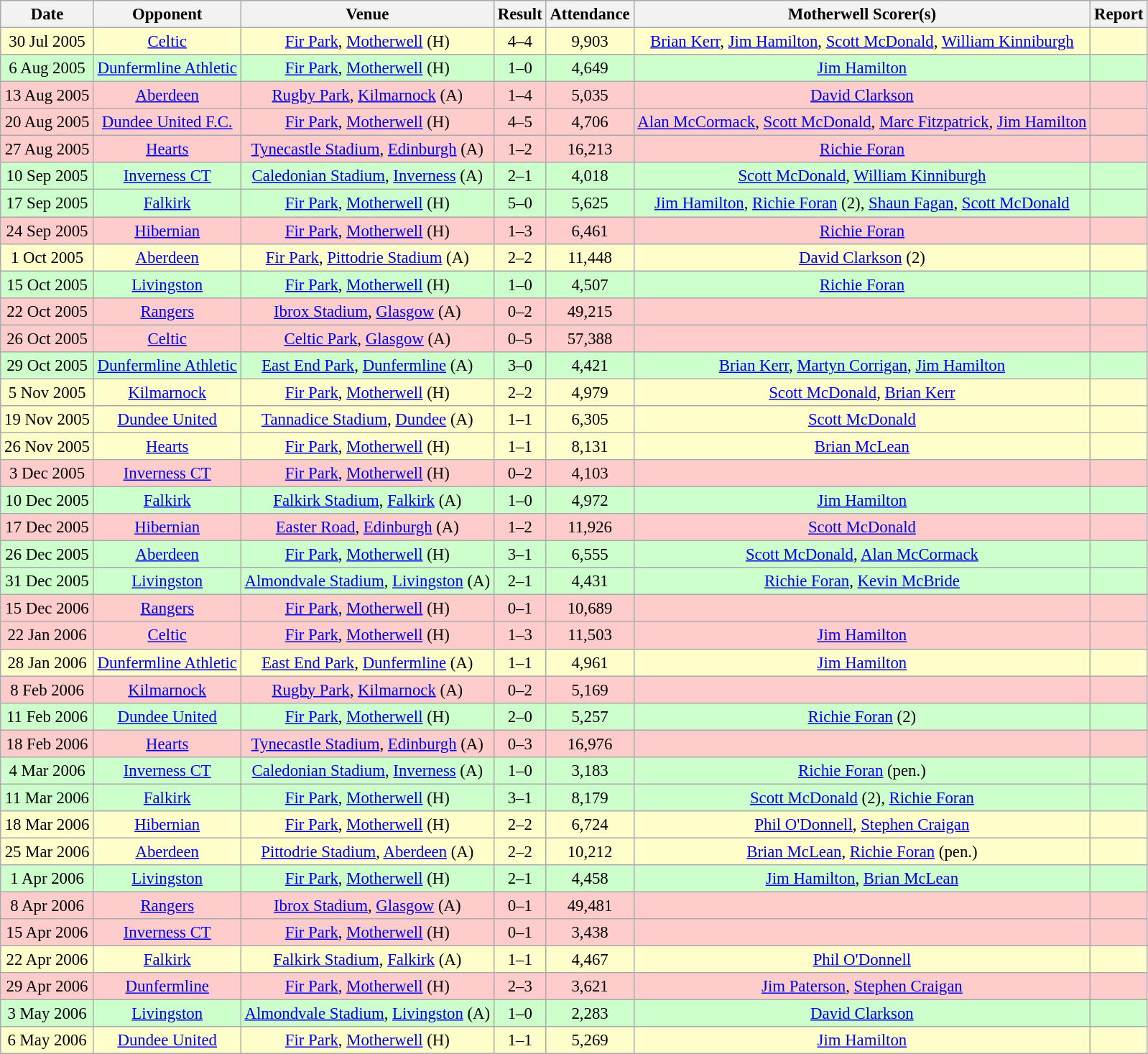<table class="wikitable sortable" style="font-size:95%; text-align:center">
<tr>
<th>Date</th>
<th>Opponent</th>
<th>Venue</th>
<th>Result</th>
<th>Attendance</th>
<th>Motherwell Scorer(s)</th>
<th>Report</th>
</tr>
<tr bgcolor = "#ffffcc">
<td>30 Jul 2005</td>
<td><a href='#'>Celtic</a></td>
<td><a href='#'>Fir Park</a>, <a href='#'>Motherwell</a> (H)</td>
<td>4–4</td>
<td>9,903</td>
<td><a href='#'>Brian Kerr</a>, <a href='#'>Jim Hamilton</a>, <a href='#'>Scott McDonald</a>, <a href='#'>William Kinniburgh</a></td>
<td></td>
</tr>
<tr bgcolor = "#ccffcc">
<td>6 Aug 2005</td>
<td><a href='#'>Dunfermline Athletic</a></td>
<td><a href='#'>Fir Park</a>, <a href='#'>Motherwell</a> (H)</td>
<td>1–0</td>
<td>4,649</td>
<td><a href='#'>Jim Hamilton</a></td>
<td></td>
</tr>
<tr bgcolor = "#ffcccc">
<td>13 Aug 2005</td>
<td><a href='#'>Aberdeen</a></td>
<td><a href='#'>Rugby Park</a>, <a href='#'>Kilmarnock</a> (A)</td>
<td>1–4</td>
<td>5,035</td>
<td><a href='#'>David Clarkson</a></td>
<td></td>
</tr>
<tr bgcolor = "#ffcccc">
<td>20 Aug 2005</td>
<td><a href='#'>Dundee United F.C.</a></td>
<td><a href='#'>Fir Park</a>, <a href='#'>Motherwell</a> (H)</td>
<td>4–5</td>
<td>4,706</td>
<td> <a href='#'>Alan McCormack</a>, <a href='#'>Scott McDonald</a>, <a href='#'>Marc Fitzpatrick</a>, <a href='#'>Jim Hamilton</a></td>
<td></td>
</tr>
<tr bgcolor = "#ffcccc">
<td>27 Aug 2005</td>
<td><a href='#'>Hearts</a></td>
<td><a href='#'>Tynecastle Stadium</a>, <a href='#'>Edinburgh</a> (A)</td>
<td>1–2</td>
<td>16,213</td>
<td> <a href='#'>Richie Foran</a></td>
<td></td>
</tr>
<tr bgcolor = "#ccffcc">
<td>10 Sep 2005</td>
<td><a href='#'>Inverness CT</a></td>
<td><a href='#'>Caledonian Stadium</a>, <a href='#'>Inverness</a> (A)</td>
<td>2–1</td>
<td>4,018</td>
<td> <a href='#'>Scott McDonald</a>, <a href='#'>William Kinniburgh</a></td>
<td></td>
</tr>
<tr bgcolor = "#ccffcc">
<td>17 Sep 2005</td>
<td><a href='#'>Falkirk</a></td>
<td><a href='#'>Fir Park</a>, <a href='#'>Motherwell</a> (H)</td>
<td>5–0</td>
<td>5,625</td>
<td><a href='#'>Jim Hamilton</a>, <a href='#'>Richie Foran</a> (2), <a href='#'>Shaun Fagan</a>, <a href='#'>Scott McDonald</a></td>
<td></td>
</tr>
<tr bgcolor = "#ffcccc">
<td>24 Sep 2005</td>
<td><a href='#'>Hibernian</a></td>
<td><a href='#'>Fir Park</a>, <a href='#'>Motherwell</a> (H)</td>
<td>1–3</td>
<td>6,461</td>
<td> <a href='#'>Richie Foran</a> </td>
<td></td>
</tr>
<tr bgcolor = "#ffffcc">
<td>1 Oct 2005</td>
<td><a href='#'>Aberdeen</a></td>
<td><a href='#'>Fir Park</a>, <a href='#'>Pittodrie Stadium</a> (A)</td>
<td>2–2</td>
<td>11,448</td>
<td> <a href='#'>David Clarkson</a> (2)</td>
<td></td>
</tr>
<tr bgcolor = "#ccffcc">
<td>15 Oct 2005</td>
<td><a href='#'>Livingston</a></td>
<td><a href='#'>Fir Park</a>, <a href='#'>Motherwell</a> (H)</td>
<td>1–0</td>
<td>4,507</td>
<td> <a href='#'>Richie Foran</a></td>
<td></td>
</tr>
<tr bgcolor = "#ffcccc">
<td>22 Oct 2005</td>
<td><a href='#'>Rangers</a></td>
<td><a href='#'>Ibrox Stadium</a>, <a href='#'>Glasgow</a> (A)</td>
<td>0–2</td>
<td>49,215</td>
<td></td>
<td></td>
</tr>
<tr bgcolor = "#ffcccc">
<td>26 Oct 2005</td>
<td><a href='#'>Celtic</a></td>
<td><a href='#'>Celtic Park</a>, <a href='#'>Glasgow</a> (A)</td>
<td>0–5</td>
<td>57,388</td>
<td></td>
<td></td>
</tr>
<tr bgcolor = "#ccffcc">
<td>29 Oct 2005</td>
<td><a href='#'>Dunfermline Athletic</a></td>
<td><a href='#'>East End Park</a>, <a href='#'>Dunfermline</a> (A)</td>
<td>3–0</td>
<td>4,421</td>
<td><a href='#'>Brian Kerr</a>, <a href='#'>Martyn Corrigan</a>, <a href='#'>Jim Hamilton</a></td>
<td></td>
</tr>
<tr bgcolor = "#ffffcc">
<td>5 Nov 2005</td>
<td><a href='#'>Kilmarnock</a></td>
<td><a href='#'>Fir Park</a>, <a href='#'>Motherwell</a> (H)</td>
<td>2–2</td>
<td>4,979</td>
<td> <a href='#'>Scott McDonald</a>, <a href='#'>Brian Kerr</a></td>
<td></td>
</tr>
<tr bgcolor = "#ffffcc">
<td>19 Nov 2005</td>
<td><a href='#'>Dundee United</a></td>
<td><a href='#'>Tannadice Stadium</a>, <a href='#'>Dundee</a> (A)</td>
<td>1–1</td>
<td>6,305</td>
<td> <a href='#'>Scott McDonald</a></td>
<td></td>
</tr>
<tr bgcolor = "#ffffcc">
<td>26 Nov 2005</td>
<td><a href='#'>Hearts</a></td>
<td><a href='#'>Fir Park</a>, <a href='#'>Motherwell</a> (H)</td>
<td>1–1</td>
<td>8,131</td>
<td> <a href='#'>Brian McLean</a></td>
<td></td>
</tr>
<tr bgcolor = "#ffcccc">
<td>3 Dec 2005</td>
<td><a href='#'>Inverness CT</a></td>
<td><a href='#'>Fir Park</a>, <a href='#'>Motherwell</a> (H)</td>
<td>0–2</td>
<td>4,103</td>
<td></td>
<td></td>
</tr>
<tr bgcolor = "#ccffcc">
<td>10 Dec 2005</td>
<td><a href='#'>Falkirk</a></td>
<td><a href='#'>Falkirk Stadium</a>, <a href='#'>Falkirk</a> (A)</td>
<td>1–0</td>
<td>4,972</td>
<td> <a href='#'>Jim Hamilton</a></td>
<td></td>
</tr>
<tr bgcolor = "#ffcccc">
<td>17 Dec 2005</td>
<td><a href='#'>Hibernian</a></td>
<td><a href='#'>Easter Road</a>, <a href='#'>Edinburgh</a> (A)</td>
<td>1–2</td>
<td>11,926</td>
<td> <a href='#'>Scott McDonald</a></td>
<td></td>
</tr>
<tr bgcolor = "#ccffcc">
<td>26 Dec 2005</td>
<td><a href='#'>Aberdeen</a></td>
<td><a href='#'>Fir Park</a>, <a href='#'>Motherwell</a> (H)</td>
<td>3–1</td>
<td>6,555</td>
<td> <a href='#'>Scott McDonald</a>, <a href='#'>Alan McCormack</a></td>
<td></td>
</tr>
<tr bgcolor = "#ccffcc">
<td>31 Dec 2005</td>
<td><a href='#'>Livingston</a></td>
<td><a href='#'>Almondvale Stadium</a>, <a href='#'>Livingston</a> (A)</td>
<td>2–1</td>
<td>4,431</td>
<td>  <a href='#'>Richie Foran</a>, <a href='#'>Kevin McBride</a></td>
<td></td>
</tr>
<tr bgcolor = "#ffcccc">
<td>15 Dec 2006</td>
<td><a href='#'>Rangers</a></td>
<td><a href='#'>Fir Park</a>, <a href='#'>Motherwell</a> (H)</td>
<td>0–1</td>
<td>10,689</td>
<td></td>
<td></td>
</tr>
<tr bgcolor = "#ffcccc">
<td>22 Jan 2006</td>
<td><a href='#'>Celtic</a></td>
<td><a href='#'>Fir Park</a>, <a href='#'>Motherwell</a> (H)</td>
<td>1–3</td>
<td>11,503</td>
<td> <a href='#'>Jim Hamilton</a></td>
<td></td>
</tr>
<tr bgcolor = "#ffffcc">
<td>28 Jan 2006</td>
<td><a href='#'>Dunfermline Athletic</a></td>
<td><a href='#'>East End Park</a>, <a href='#'>Dunfermline</a> (A)</td>
<td>1–1</td>
<td>4,961</td>
<td> <a href='#'>Jim Hamilton</a></td>
<td></td>
</tr>
<tr bgcolor = "#ffcccc">
<td>8 Feb 2006</td>
<td><a href='#'>Kilmarnock</a></td>
<td><a href='#'>Rugby Park</a>, <a href='#'>Kilmarnock</a> (A)</td>
<td>0–2</td>
<td>5,169</td>
<td></td>
<td></td>
</tr>
<tr bgcolor = "#ccffcc">
<td>11 Feb 2006</td>
<td><a href='#'>Dundee United</a></td>
<td><a href='#'>Fir Park</a>, <a href='#'>Motherwell</a> (H)</td>
<td>2–0</td>
<td>5,257</td>
<td> <a href='#'>Richie Foran</a> (2)</td>
<td></td>
</tr>
<tr bgcolor = "#ffcccc">
<td>18 Feb 2006</td>
<td><a href='#'>Hearts</a></td>
<td><a href='#'>Tynecastle Stadium</a>, <a href='#'>Edinburgh</a> (A)</td>
<td>0–3</td>
<td>16,976</td>
<td></td>
<td></td>
</tr>
<tr bgcolor = "#ccffcc">
<td>4 Mar 2006</td>
<td><a href='#'>Inverness CT</a></td>
<td><a href='#'>Caledonian Stadium</a>, <a href='#'>Inverness</a> (A)</td>
<td>1–0</td>
<td>3,183</td>
<td> <a href='#'>Richie Foran</a> (pen.)</td>
<td></td>
</tr>
<tr bgcolor = "#ccffcc">
<td>11 Mar 2006</td>
<td><a href='#'>Falkirk</a></td>
<td><a href='#'>Fir Park</a>, <a href='#'>Motherwell</a> (H)</td>
<td>3–1</td>
<td>8,179</td>
<td> <a href='#'>Scott McDonald</a> (2), <a href='#'>Richie Foran</a></td>
<td></td>
</tr>
<tr bgcolor = "#ffffcc">
<td>18 Mar 2006</td>
<td><a href='#'>Hibernian</a></td>
<td><a href='#'>Fir Park</a>, <a href='#'>Motherwell</a> (H)</td>
<td>2–2</td>
<td>6,724</td>
<td><a href='#'>Phil O'Donnell</a>, <a href='#'>Stephen Craigan</a></td>
<td></td>
</tr>
<tr bgcolor = "#ffffcc">
<td>25 Mar 2006</td>
<td><a href='#'>Aberdeen</a></td>
<td><a href='#'>Pittodrie Stadium</a>, <a href='#'>Aberdeen</a> (A)</td>
<td>2–2</td>
<td>10,212</td>
<td> <a href='#'>Brian McLean</a>, <a href='#'>Richie Foran</a> (pen.)</td>
<td></td>
</tr>
<tr bgcolor = "#ccffcc">
<td>1 Apr 2006</td>
<td><a href='#'>Livingston</a></td>
<td><a href='#'>Fir Park</a>, <a href='#'>Motherwell</a> (H)</td>
<td>2–1</td>
<td>4,458</td>
<td> <a href='#'>Jim Hamilton</a>, <a href='#'>Brian McLean</a></td>
<td></td>
</tr>
<tr bgcolor = "#ffcccc">
<td>8 Apr 2006</td>
<td><a href='#'>Rangers</a></td>
<td><a href='#'>Ibrox Stadium</a>, <a href='#'>Glasgow</a> (A)</td>
<td>0–1</td>
<td>49,481</td>
<td></td>
<td></td>
</tr>
<tr bgcolor = "#ffcccc">
<td>15 Apr 2006</td>
<td><a href='#'>Inverness CT</a></td>
<td><a href='#'>Fir Park</a>, <a href='#'>Motherwell</a> (H)</td>
<td>0–1</td>
<td>3,438</td>
<td></td>
<td></td>
</tr>
<tr bgcolor = "#ffffcc">
<td>22 Apr 2006</td>
<td><a href='#'>Falkirk</a></td>
<td><a href='#'>Falkirk Stadium</a>, <a href='#'>Falkirk</a> (A)</td>
<td>1–1</td>
<td>4,467</td>
<td> <a href='#'>Phil O'Donnell</a></td>
<td></td>
</tr>
<tr bgcolor = "#ffcccc">
<td>29 Apr 2006</td>
<td><a href='#'>Dunfermline</a></td>
<td><a href='#'>Fir Park</a>, <a href='#'>Motherwell</a> (H)</td>
<td>2–3</td>
<td>3,621</td>
<td> <a href='#'>Jim Paterson</a>, <a href='#'>Stephen Craigan</a></td>
<td></td>
</tr>
<tr bgcolor = "#ccffcc">
<td>3 May 2006</td>
<td><a href='#'>Livingston</a></td>
<td><a href='#'>Almondvale Stadium</a>, <a href='#'>Livingston</a> (A)</td>
<td>1–0</td>
<td>2,283</td>
<td> <a href='#'>David Clarkson</a></td>
<td></td>
</tr>
<tr bgcolor = "#ffffcc">
<td>6 May 2006</td>
<td><a href='#'>Dundee United</a></td>
<td><a href='#'>Fir Park</a>, <a href='#'>Motherwell</a> (H)</td>
<td>1–1</td>
<td>5,269</td>
<td> <a href='#'>Jim Hamilton</a></td>
<td></td>
</tr>
</table>
